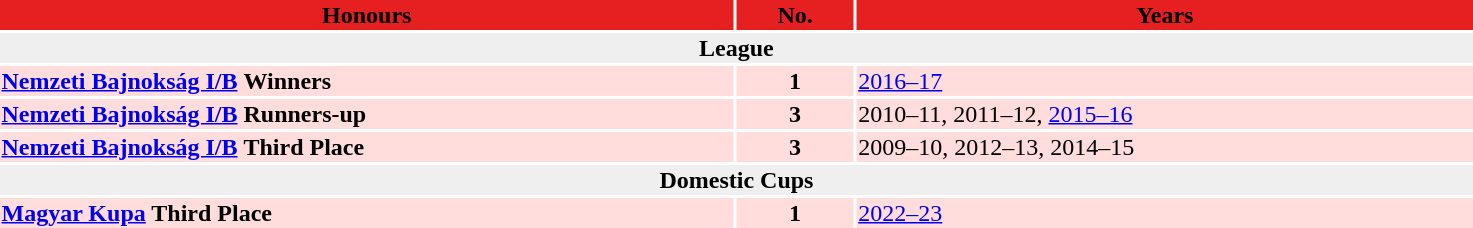<table style="width:78%;">
<tr style="background:#E62020;">
<th width=50%><span>  <strong>Honours</strong></span></th>
<th width=8%><span>   <strong>No.</strong></span></th>
<th !width=20%><span> <strong>Years</strong></span></th>
</tr>
<tr>
<th colspan="3" style="background:#efefef;"><strong>League</strong></th>
</tr>
<tr style="background:#fdd;">
<td><strong><a href='#'>Nemzeti Bajnokság I/B</a></strong> <strong>Winners</strong></td>
<td align=center><strong>1</strong></td>
<td><a href='#'>2016–17</a></td>
</tr>
<tr style="background:#fdd;">
<td><strong><a href='#'>Nemzeti Bajnokság I/B</a></strong> <strong>Runners-up</strong></td>
<td align=center><strong>3</strong></td>
<td>2010–11, 2011–12, <a href='#'>2015–16</a></td>
</tr>
<tr style="background:#fdd;">
<td><strong><a href='#'>Nemzeti Bajnokság I/B</a></strong> <strong>Third Place</strong></td>
<td align=center><strong>3</strong></td>
<td>2009–10, 2012–13, 2014–15</td>
</tr>
<tr style="background:#fdd;">
<th colspan="3" style="background:#efefef;"><strong>Domestic Cups</strong></th>
</tr>
<tr style="background:#fdd;">
<td><strong><a href='#'>Magyar Kupa</a> Third Place</strong></td>
<td align=center><strong>1</strong></td>
<td><a href='#'>2022–23</a></td>
</tr>
</table>
